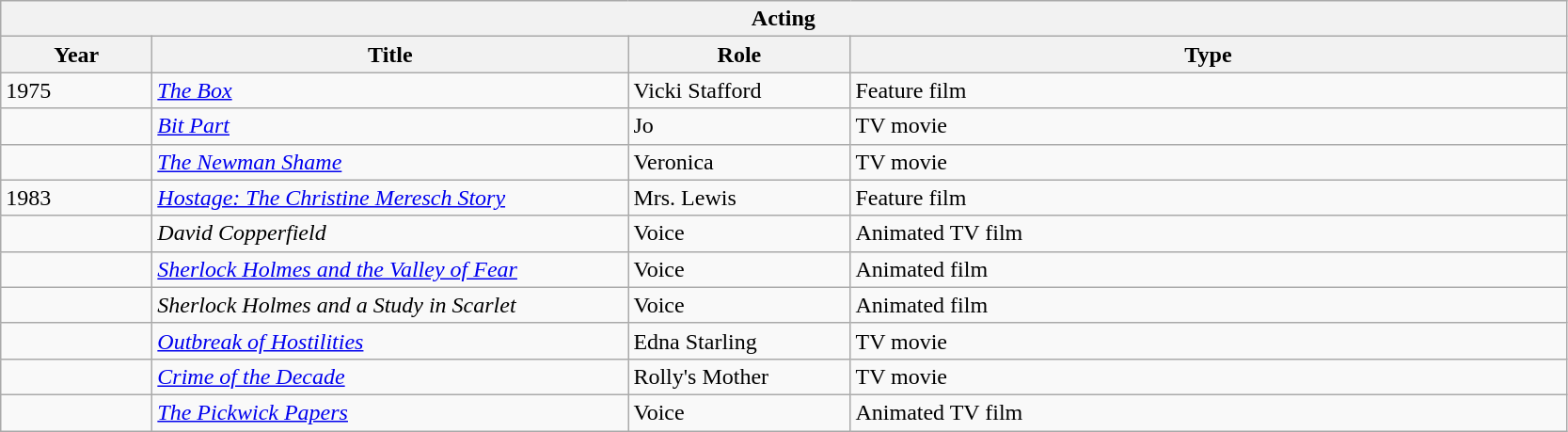<table class="wikitable">
<tr>
<th colspan="4">Acting</th>
</tr>
<tr>
<th width="100">Year</th>
<th width="330">Title</th>
<th width="150">Role</th>
<th width="500">Type</th>
</tr>
<tr>
<td>1975</td>
<td><em><a href='#'>The Box</a></em></td>
<td>Vicki Stafford</td>
<td>Feature film</td>
</tr>
<tr>
<td></td>
<td><em><a href='#'>Bit Part</a></em></td>
<td>Jo</td>
<td>TV movie</td>
</tr>
<tr>
<td></td>
<td><em><a href='#'>The Newman Shame</a></em></td>
<td>Veronica</td>
<td>TV movie</td>
</tr>
<tr>
<td>1983</td>
<td><em><a href='#'>Hostage: The Christine Meresch Story</a></em></td>
<td>Mrs. Lewis</td>
<td>Feature film</td>
</tr>
<tr>
<td></td>
<td><em>David Copperfield</em></td>
<td>Voice</td>
<td>Animated TV film</td>
</tr>
<tr>
<td></td>
<td><em><a href='#'>Sherlock Holmes and the Valley of Fear</a></em></td>
<td>Voice</td>
<td>Animated film</td>
</tr>
<tr>
<td></td>
<td><em>Sherlock Holmes and a Study in Scarlet</em></td>
<td>Voice</td>
<td>Animated film</td>
</tr>
<tr>
<td></td>
<td><em><a href='#'>Outbreak of Hostilities</a></em></td>
<td>Edna Starling</td>
<td>TV movie</td>
</tr>
<tr>
<td></td>
<td><em><a href='#'>Crime of the Decade</a></em></td>
<td>Rolly's Mother</td>
<td>TV movie</td>
</tr>
<tr>
<td></td>
<td><em><a href='#'>The Pickwick Papers</a></em></td>
<td>Voice</td>
<td>Animated TV film</td>
</tr>
</table>
